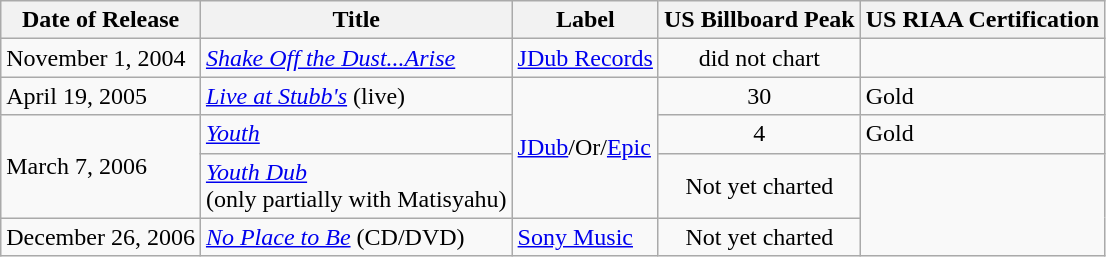<table class="wikitable">
<tr>
<th>Date of Release</th>
<th>Title</th>
<th>Label</th>
<th>US Billboard Peak</th>
<th>US RIAA Certification</th>
</tr>
<tr>
<td>November 1, 2004</td>
<td><em><a href='#'>Shake Off the Dust...Arise</a></em></td>
<td><a href='#'>JDub Records</a></td>
<td align="center">did not chart</td>
<td></td>
</tr>
<tr>
<td>April 19, 2005</td>
<td><em><a href='#'>Live at Stubb's</a></em> (live)</td>
<td rowspan="3"><a href='#'>JDub</a>/Or/<a href='#'>Epic</a></td>
<td align="center">30</td>
<td>Gold</td>
</tr>
<tr>
<td rowspan="2">March 7, 2006</td>
<td><em><a href='#'>Youth</a></em></td>
<td align="center">4</td>
<td>Gold</td>
</tr>
<tr>
<td><em><a href='#'>Youth Dub</a></em><br>(only partially with Matisyahu)</td>
<td align="center">Not yet charted</td>
</tr>
<tr>
<td>December 26, 2006</td>
<td><em><a href='#'>No Place to Be</a></em> (CD/DVD)</td>
<td><a href='#'>Sony Music</a></td>
<td align="center">Not yet charted</td>
</tr>
</table>
